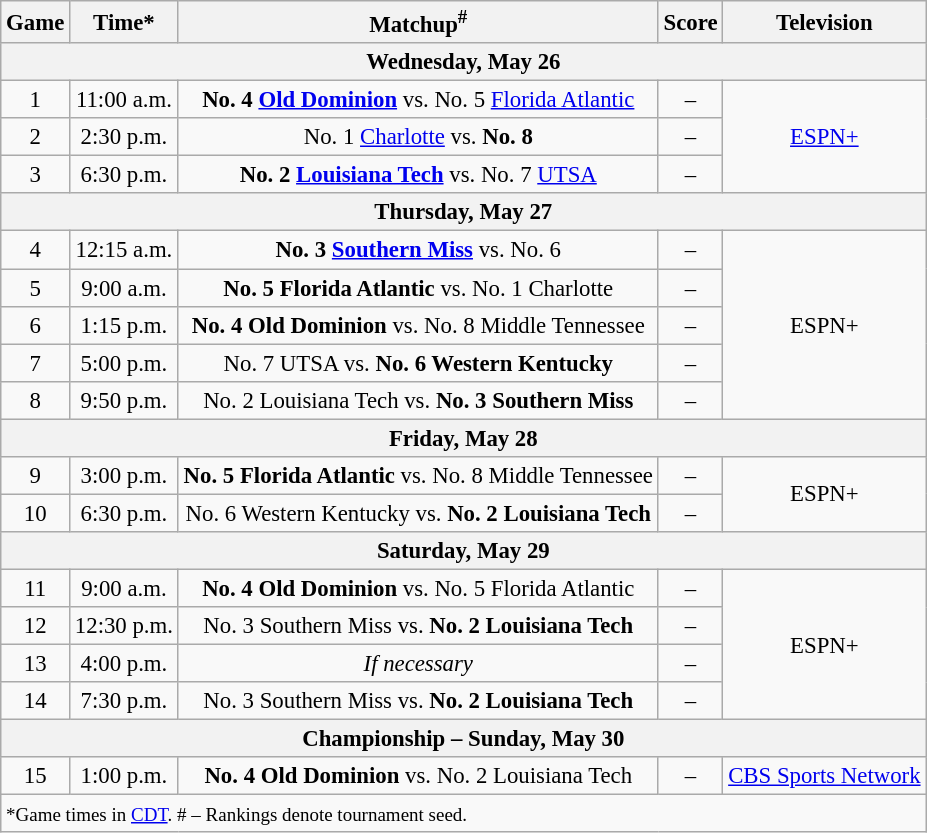<table class="wikitable" style="font-size: 95%">
<tr align="center">
<th>Game</th>
<th>Time*</th>
<th>Matchup<sup>#</sup></th>
<th>Score</th>
<th>Television</th>
</tr>
<tr>
<th colspan=7>Wednesday, May 26</th>
</tr>
<tr>
<td style="text-align:center;">1</td>
<td style="text-align:center;">11:00 a.m.</td>
<td style="text-align:center;"><strong>No. 4 <a href='#'>Old Dominion</a></strong> vs. No. 5 <a href='#'>Florida Atlantic</a></td>
<td style="text-align:center;">–</td>
<td rowspan=3 style="text-align:center;"><a href='#'>ESPN+</a></td>
</tr>
<tr>
<td style="text-align:center;">2</td>
<td style="text-align:center;">2:30 p.m.</td>
<td style="text-align:center;">No. 1 <a href='#'>Charlotte</a> vs. <strong>No. 8 </strong></td>
<td style="text-align:center;">–</td>
</tr>
<tr>
<td style="text-align:center;">3</td>
<td style="text-align:center;">6:30 p.m.</td>
<td style="text-align:center;"><strong>No. 2 <a href='#'>Louisiana Tech</a></strong> vs. No. 7 <a href='#'>UTSA</a></td>
<td style="text-align:center;">–</td>
</tr>
<tr>
<th colspan=7>Thursday, May 27</th>
</tr>
<tr>
<td style="text-align:center;">4</td>
<td style="text-align:center;">12:15 a.m.</td>
<td style="text-align:center;"><strong>No. 3 <a href='#'>Southern Miss</a></strong> vs. No. 6 </td>
<td style="text-align:center;">–</td>
<td rowspan=5 style="text-align:center;">ESPN+</td>
</tr>
<tr>
<td style="text-align:center;">5</td>
<td style="text-align:center;">9:00 a.m.</td>
<td style="text-align:center;"><strong>No. 5 Florida Atlantic</strong> vs. No. 1 Charlotte</td>
<td style="text-align:center;">–</td>
</tr>
<tr>
<td style="text-align:center;">6</td>
<td style="text-align:center;">1:15 p.m.</td>
<td style="text-align:center;"><strong>No. 4 Old Dominion</strong> vs. No. 8 Middle Tennessee</td>
<td style="text-align:center;">–</td>
</tr>
<tr>
<td style="text-align:center;">7</td>
<td style="text-align:center;">5:00 p.m.</td>
<td style="text-align:center;">No. 7 UTSA vs. <strong>No. 6 Western Kentucky</strong></td>
<td style="text-align:center;">–</td>
</tr>
<tr>
<td style="text-align:center;">8</td>
<td style="text-align:center;">9:50 p.m.</td>
<td style="text-align:center;">No. 2 Louisiana Tech vs. <strong>No. 3 Southern Miss</strong></td>
<td style="text-align:center;">–</td>
</tr>
<tr>
<th colspan=7>Friday, May 28</th>
</tr>
<tr>
<td style="text-align:center;">9</td>
<td style="text-align:center;">3:00 p.m.</td>
<td style="text-align:center;"><strong>No. 5 Florida Atlantic</strong> vs. No. 8 Middle Tennessee</td>
<td style="text-align:center;">–</td>
<td rowspan=2 style="text-align:center;">ESPN+</td>
</tr>
<tr>
<td style="text-align:center;">10</td>
<td style="text-align:center;">6:30 p.m.</td>
<td style="text-align:center;">No. 6 Western Kentucky vs. <strong>No. 2 Louisiana Tech</strong></td>
<td style="text-align:center;">–</td>
</tr>
<tr>
<th colspan=7>Saturday, May 29</th>
</tr>
<tr>
<td style="text-align:center;">11</td>
<td style="text-align:center;">9:00 a.m.</td>
<td style="text-align:center;"><strong>No. 4 Old Dominion</strong> vs. No. 5 Florida Atlantic</td>
<td style="text-align:center;">–</td>
<td rowspan=4 style="text-align:center;">ESPN+</td>
</tr>
<tr>
<td style="text-align:center;">12</td>
<td style="text-align:center;">12:30 p.m.</td>
<td style="text-align:center;">No. 3 Southern Miss vs. <strong>No. 2 Louisiana Tech</strong></td>
<td style="text-align:center;">–</td>
</tr>
<tr>
<td style="text-align:center;">13</td>
<td style="text-align:center;">4:00 p.m.</td>
<td style="text-align:center;"><em>If necessary</em></td>
<td style="text-align:center;">–</td>
</tr>
<tr>
<td style="text-align:center;">14</td>
<td style="text-align:center;">7:30 p.m.</td>
<td style="text-align:center;">No. 3 Southern Miss vs. <strong>No. 2 Louisiana Tech</strong></td>
<td style="text-align:center;">–</td>
</tr>
<tr>
<th colspan=7>Championship – Sunday, May 30</th>
</tr>
<tr>
<td style="text-align:center;">15</td>
<td style="text-align:center;">1:00 p.m.</td>
<td style="text-align:center;"><strong>No. 4 Old Dominion</strong> vs. No. 2 Louisiana Tech</td>
<td style="text-align:center;">–</td>
<td style="text-align:center;"><a href='#'>CBS Sports Network</a></td>
</tr>
<tr>
<td colspan=7><small>*Game times in <a href='#'>CDT</a>. # – Rankings denote tournament seed.</small></td>
</tr>
</table>
